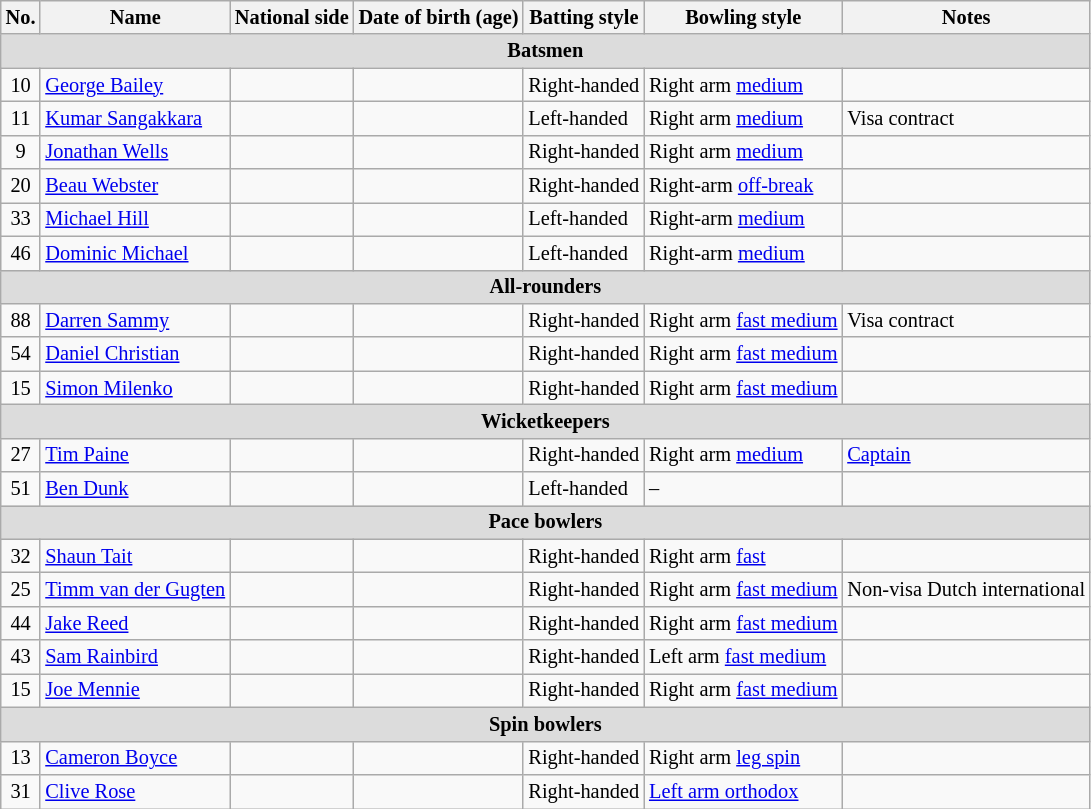<table class="wikitable"  style="font-size:85%;">
<tr>
<th>No.</th>
<th>Name</th>
<th>National side</th>
<th>Date of birth (age)</th>
<th>Batting style</th>
<th>Bowling style</th>
<th>Notes</th>
</tr>
<tr>
<th colspan="7"  style="background:#dcdcdc; text-align:center;">Batsmen</th>
</tr>
<tr>
<td style="text-align:center">10</td>
<td><a href='#'>George Bailey</a></td>
<td></td>
<td></td>
<td>Right-handed</td>
<td>Right arm <a href='#'>medium</a></td>
<td></td>
</tr>
<tr>
<td style="text-align:center">11</td>
<td><a href='#'>Kumar Sangakkara</a></td>
<td></td>
<td></td>
<td>Left-handed</td>
<td>Right arm <a href='#'>medium</a></td>
<td>Visa contract</td>
</tr>
<tr>
<td style="text-align:center">9</td>
<td><a href='#'>Jonathan Wells</a></td>
<td></td>
<td></td>
<td>Right-handed</td>
<td>Right arm <a href='#'>medium</a></td>
<td></td>
</tr>
<tr>
<td style="text-align:center">20</td>
<td><a href='#'>Beau Webster</a></td>
<td></td>
<td></td>
<td>Right-handed</td>
<td>Right-arm <a href='#'>off-break</a></td>
<td></td>
</tr>
<tr>
<td style="text-align:center">33</td>
<td><a href='#'>Michael Hill</a></td>
<td></td>
<td></td>
<td>Left-handed</td>
<td>Right-arm <a href='#'>medium</a></td>
<td></td>
</tr>
<tr>
<td style="text-align:center">46</td>
<td><a href='#'>Dominic Michael</a></td>
<td></td>
<td></td>
<td>Left-handed</td>
<td>Right-arm <a href='#'>medium</a></td>
<td></td>
</tr>
<tr>
<th colspan="7"  style="background:#dcdcdc; text-align:center;">All-rounders</th>
</tr>
<tr>
<td style="text-align:center">88</td>
<td><a href='#'>Darren Sammy</a></td>
<td></td>
<td></td>
<td>Right-handed</td>
<td>Right arm <a href='#'>fast medium</a></td>
<td>Visa contract</td>
</tr>
<tr>
<td style="text-align:center">54</td>
<td><a href='#'>Daniel Christian</a></td>
<td></td>
<td></td>
<td>Right-handed</td>
<td>Right arm <a href='#'>fast medium</a></td>
<td></td>
</tr>
<tr>
<td style="text-align:center">15</td>
<td><a href='#'>Simon Milenko</a></td>
<td></td>
<td></td>
<td>Right-handed</td>
<td>Right arm <a href='#'>fast medium</a></td>
<td></td>
</tr>
<tr>
<th colspan="7"  style="background:#dcdcdc; text-align:center;">Wicketkeepers</th>
</tr>
<tr>
<td style="text-align:center">27</td>
<td><a href='#'>Tim Paine</a></td>
<td></td>
<td></td>
<td>Right-handed</td>
<td>Right arm <a href='#'>medium</a></td>
<td><a href='#'>Captain</a></td>
</tr>
<tr>
<td style="text-align:center">51</td>
<td><a href='#'>Ben Dunk</a></td>
<td></td>
<td></td>
<td>Left-handed</td>
<td>–</td>
<td></td>
</tr>
<tr>
<th colspan="7"  style="background:#dcdcdc; text-align:center;">Pace bowlers</th>
</tr>
<tr>
<td style="text-align:center">32</td>
<td><a href='#'>Shaun Tait</a></td>
<td></td>
<td></td>
<td>Right-handed</td>
<td>Right arm <a href='#'>fast</a></td>
<td></td>
</tr>
<tr>
<td style="text-align:center">25</td>
<td><a href='#'>Timm van der Gugten</a></td>
<td></td>
<td></td>
<td>Right-handed</td>
<td>Right arm <a href='#'>fast medium</a></td>
<td>Non-visa Dutch international</td>
</tr>
<tr>
<td style="text-align:center">44</td>
<td><a href='#'>Jake Reed</a></td>
<td></td>
<td></td>
<td>Right-handed</td>
<td>Right arm <a href='#'>fast medium</a></td>
<td></td>
</tr>
<tr>
<td style="text-align:center">43</td>
<td><a href='#'>Sam Rainbird</a></td>
<td></td>
<td></td>
<td>Right-handed</td>
<td>Left arm <a href='#'>fast medium</a></td>
<td></td>
</tr>
<tr>
<td style="text-align:center">15</td>
<td><a href='#'>Joe Mennie</a></td>
<td></td>
<td></td>
<td>Right-handed</td>
<td>Right arm <a href='#'>fast medium</a></td>
<td></td>
</tr>
<tr>
<th colspan="7"  style="background:#dcdcdc; text-align:center;">Spin bowlers</th>
</tr>
<tr>
<td style="text-align:center">13</td>
<td><a href='#'>Cameron Boyce</a></td>
<td></td>
<td></td>
<td>Right-handed</td>
<td>Right arm <a href='#'>leg spin</a></td>
<td></td>
</tr>
<tr>
<td style="text-align:center">31</td>
<td><a href='#'>Clive Rose</a></td>
<td></td>
<td></td>
<td>Right-handed</td>
<td><a href='#'>Left arm orthodox</a></td>
<td></td>
</tr>
</table>
